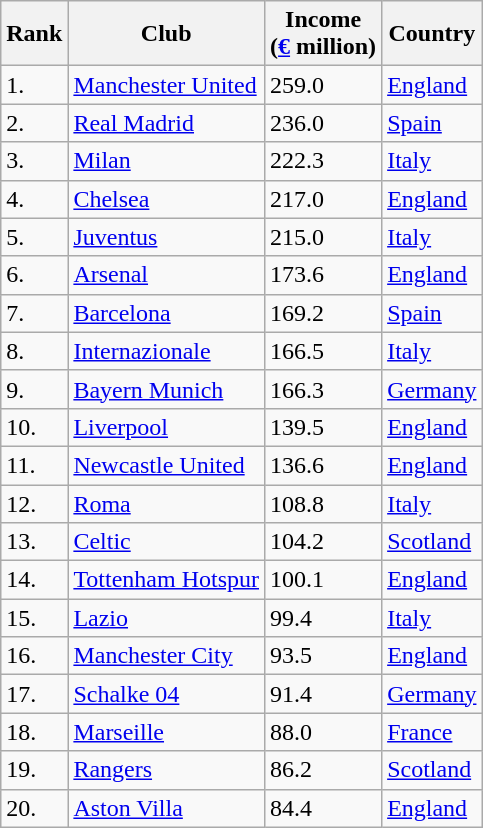<table class="wikitable sortable">
<tr>
<th>Rank</th>
<th>Club</th>
<th>Income <br>(<a href='#'>€</a> million)</th>
<th>Country</th>
</tr>
<tr>
<td>1.</td>
<td><a href='#'>Manchester United</a></td>
<td>259.0</td>
<td> <a href='#'>England</a></td>
</tr>
<tr>
<td>2.</td>
<td><a href='#'>Real Madrid</a></td>
<td>236.0</td>
<td> <a href='#'>Spain</a></td>
</tr>
<tr>
<td>3.</td>
<td><a href='#'>Milan</a></td>
<td>222.3</td>
<td> <a href='#'>Italy</a></td>
</tr>
<tr>
<td>4.</td>
<td><a href='#'>Chelsea</a></td>
<td>217.0</td>
<td> <a href='#'>England</a></td>
</tr>
<tr>
<td>5.</td>
<td><a href='#'>Juventus</a></td>
<td>215.0</td>
<td> <a href='#'>Italy</a></td>
</tr>
<tr>
<td>6.</td>
<td><a href='#'>Arsenal</a></td>
<td>173.6</td>
<td> <a href='#'>England</a></td>
</tr>
<tr>
<td>7.</td>
<td><a href='#'>Barcelona</a></td>
<td>169.2</td>
<td> <a href='#'>Spain</a></td>
</tr>
<tr>
<td>8.</td>
<td><a href='#'>Internazionale</a></td>
<td>166.5</td>
<td> <a href='#'>Italy</a></td>
</tr>
<tr>
<td>9.</td>
<td><a href='#'>Bayern Munich</a></td>
<td>166.3</td>
<td> <a href='#'>Germany</a></td>
</tr>
<tr>
<td>10.</td>
<td><a href='#'>Liverpool</a></td>
<td>139.5</td>
<td> <a href='#'>England</a></td>
</tr>
<tr>
<td>11.</td>
<td><a href='#'>Newcastle United</a></td>
<td>136.6</td>
<td> <a href='#'>England</a></td>
</tr>
<tr>
<td>12.</td>
<td><a href='#'>Roma</a></td>
<td>108.8</td>
<td> <a href='#'>Italy</a></td>
</tr>
<tr>
<td>13.</td>
<td><a href='#'>Celtic</a></td>
<td>104.2</td>
<td> <a href='#'>Scotland</a></td>
</tr>
<tr>
<td>14.</td>
<td><a href='#'>Tottenham Hotspur</a></td>
<td>100.1</td>
<td> <a href='#'>England</a></td>
</tr>
<tr>
<td>15.</td>
<td><a href='#'>Lazio</a></td>
<td>99.4</td>
<td> <a href='#'>Italy</a></td>
</tr>
<tr>
<td>16.</td>
<td><a href='#'>Manchester City</a></td>
<td>93.5</td>
<td> <a href='#'>England</a></td>
</tr>
<tr>
<td>17.</td>
<td><a href='#'>Schalke 04</a></td>
<td>91.4</td>
<td> <a href='#'>Germany</a></td>
</tr>
<tr>
<td>18.</td>
<td><a href='#'>Marseille</a></td>
<td>88.0</td>
<td> <a href='#'>France</a></td>
</tr>
<tr>
<td>19.</td>
<td><a href='#'>Rangers</a></td>
<td>86.2</td>
<td> <a href='#'>Scotland</a></td>
</tr>
<tr>
<td>20.</td>
<td><a href='#'>Aston Villa</a></td>
<td>84.4</td>
<td> <a href='#'>England</a></td>
</tr>
</table>
